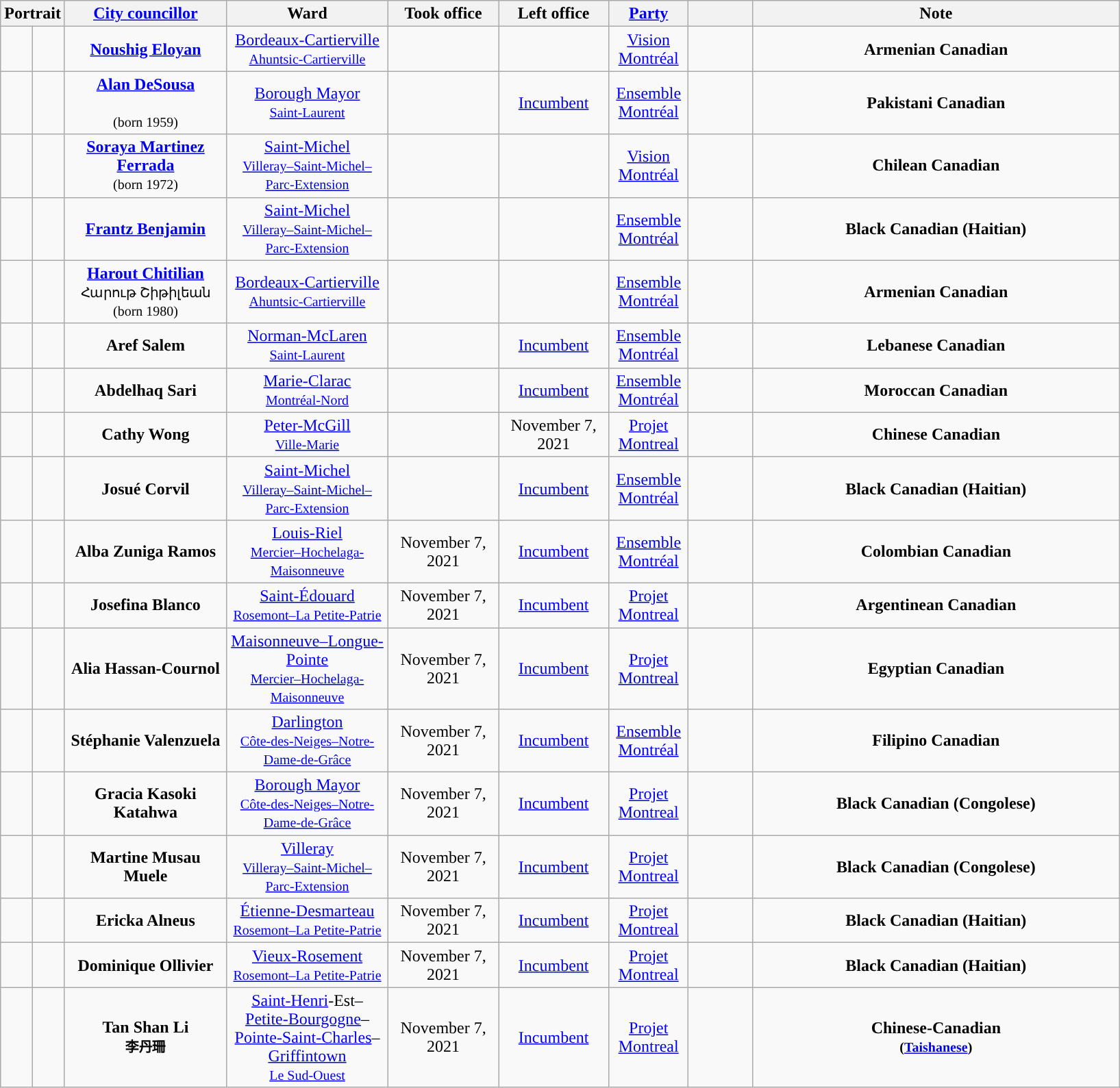<table class="wikitable sortable plainrowheaders" style="text-align: center;">
<tr>
<th colspan="2" class=unsortable>Portrait</th>
<th colspan="1" class=unsortable width=150px><a href='#'>City councillor</a></th>
<th scope="col" width=150px>Ward</th>
<th scope="col" width=100px>Took office</th>
<th scope="col" width=100px>Left office</th>
<th scope="col" width=70px><a href='#'>Party</a></th>
<th scope="col" class=unsortable width=55px></th>
<th scope="col" class=unsortable width=350px>Note</th>
</tr>
<tr>
<td rowspan="1" style="background:"></td>
<td rowspan="1"></td>
<td rowspan="1"><strong><a href='#'>Noushig Eloyan</a></strong></td>
<td rowspan="1"><a href='#'>Bordeaux-Cartierville</a><br><small><a href='#'>Ahuntsic-Cartierville</a></small></td>
<td rowspan="1"></td>
<td rowspan="1"></td>
<td rowspan="1"><a href='#'>Vision Montréal</a></td>
<td rowspan="1"></td>
<td rowspan="1"><strong>Armenian Canadian</strong></td>
</tr>
<tr>
<td rowspan="1" style="background:"></td>
<td rowspan="1"></td>
<td rowspan="1"><strong><a href='#'>Alan DeSousa</a></strong><br><small></small><br><small>(born 1959)</small></td>
<td rowspan="1"><a href='#'>Borough Mayor</a><br><small><a href='#'>Saint-Laurent</a></small></td>
<td rowspan="1"></td>
<td rowspan="1"><a href='#'>Incumbent</a></td>
<td rowspan="1"><a href='#'>Ensemble Montréal</a></td>
<td rowspan="1"></td>
<td rowspan="1"><strong>Pakistani Canadian</strong></td>
</tr>
<tr>
<td rowspan="1" style="background:"></td>
<td rowspan="1"></td>
<td rowspan="1"><strong><a href='#'>Soraya Martinez Ferrada</a></strong><br><small>(born 1972)</small></td>
<td rowspan="1"><a href='#'>Saint-Michel</a><br><small><a href='#'>Villeray–Saint-Michel–Parc-Extension</a></small></td>
<td rowspan="1"></td>
<td rowspan="1"></td>
<td rowspan="1"><a href='#'>Vision Montréal</a></td>
<td rowspan="1"></td>
<td rowspan="1"><strong>Chilean Canadian</strong></td>
</tr>
<tr>
<td rowspan="1" style="background:"></td>
<td rowspan="1"></td>
<td rowspan="1"><strong><a href='#'>Frantz Benjamin</a></strong></td>
<td rowspan="1"><a href='#'>Saint-Michel</a><br><small><a href='#'>Villeray–Saint-Michel–Parc-Extension</a></small></td>
<td rowspan="1"></td>
<td rowspan="1"></td>
<td rowspan="1"><a href='#'>Ensemble Montréal</a></td>
<td rowspan="1"></td>
<td rowspan="1"><strong>Black Canadian (Haitian)</strong></td>
</tr>
<tr>
<td rowspan="1" style="background:"></td>
<td rowspan="1"></td>
<td rowspan="1"><strong><a href='#'>Harout Chitilian</a></strong><br><small>Հարութ Շիթիլեան</small><br><small>(born 1980)</small></td>
<td rowspan="1"><a href='#'>Bordeaux-Cartierville</a><br><small><a href='#'>Ahuntsic-Cartierville</a></small></td>
<td rowspan="1"></td>
<td rowspan="1"></td>
<td rowspan="1"><a href='#'>Ensemble Montréal</a></td>
<td rowspan="1"></td>
<td rowspan="1"><strong>Armenian Canadian</strong></td>
</tr>
<tr>
<td rowspan="1" style="background:"></td>
<td rowspan="1"></td>
<td rowspan="1"><strong>Aref Salem</strong></td>
<td rowspan="1"><a href='#'>Norman-McLaren</a><br><small><a href='#'>Saint-Laurent</a></small></td>
<td rowspan="1"></td>
<td rowspan="1"><a href='#'>Incumbent</a></td>
<td rowspan="1"><a href='#'>Ensemble Montréal</a></td>
<td rowspan="1"></td>
<td rowspan="1"><strong>Lebanese Canadian</strong></td>
</tr>
<tr>
<td rowspan="1" style="background:"></td>
<td rowspan="1"></td>
<td rowspan="1"><strong>Abdelhaq Sari</strong></td>
<td rowspan="1"><a href='#'>Marie-Clarac</a><br><small><a href='#'>Montréal-Nord</a></small></td>
<td rowspan="1"></td>
<td rowspan="1"><a href='#'>Incumbent</a></td>
<td rowspan="1"><a href='#'>Ensemble Montréal</a></td>
<td rowspan="1"></td>
<td rowspan="1"><strong>Moroccan Canadian</strong></td>
</tr>
<tr>
<td rowspan="1" style="background:"></td>
<td rowspan="1"></td>
<td rowspan="1"><strong>Cathy Wong</strong></td>
<td rowspan="1"><a href='#'>Peter-McGill</a><br><small><a href='#'>Ville-Marie</a></small></td>
<td rowspan="1"></td>
<td rowspan="1">November 7, 2021</td>
<td rowspan="1"><a href='#'>Projet Montreal</a></td>
<td rowspan="1"></td>
<td rowspan="1"><strong>Chinese Canadian</strong></td>
</tr>
<tr>
<td rowspan="1" style="background:"></td>
<td rowspan="1"></td>
<td rowspan="1"><strong>Josué Corvil</strong></td>
<td rowspan="1"><a href='#'>Saint-Michel</a><br><small><a href='#'>Villeray–Saint-Michel–Parc-Extension</a></small></td>
<td rowspan="1"></td>
<td rowspan="1"><a href='#'>Incumbent</a></td>
<td rowspan="1"><a href='#'>Ensemble Montréal</a></td>
<td rowspan="1"></td>
<td rowspan="1"><strong>Black Canadian (Haitian)</strong></td>
</tr>
<tr>
<td rowspan="1" style="background:"></td>
<td rowspan="1"></td>
<td rowspan="1"><strong>Alba Zuniga Ramos</strong></td>
<td rowspan="1"><a href='#'>Louis-Riel<br><small>Mercier–Hochelaga-Maisonneuve</small></a></td>
<td>November 7, 2021</td>
<td rowspan="1"><a href='#'>Incumbent</a></td>
<td rowspan="1"><a href='#'>Ensemble Montréal</a></td>
<td></td>
<td rowspan="1"><strong>Colombian Canadian</strong></td>
</tr>
<tr>
<td rowspan="1" style="background:"></td>
<td rowspan="1"></td>
<td><strong>Josefina Blanco</strong></td>
<td rowspan="1"><a href='#'>Saint-Édouard<br><small>Rosemont–La Petite-Patrie</small></a></td>
<td>November 7, 2021</td>
<td rowspan="1"><a href='#'>Incumbent</a></td>
<td rowspan="1"><a href='#'>Projet Montreal</a></td>
<td></td>
<td rowspan="1"><strong>Argentinean Canadian</strong></td>
</tr>
<tr>
<td rowspan="1" style="background:"></td>
<td rowspan="1"></td>
<td><strong>Alia Hassan-Cournol</strong></td>
<td rowspan="1"><a href='#'>Maisonneuve–Longue-Pointe<br><small>Mercier–Hochelaga-Maisonneuve</small></a></td>
<td>November 7, 2021</td>
<td rowspan="1"><a href='#'>Incumbent</a></td>
<td rowspan="1"><a href='#'>Projet Montreal</a></td>
<td></td>
<td rowspan="1"><strong>Egyptian Canadian</strong></td>
</tr>
<tr>
<td rowspan="1" style="background:"></td>
<td rowspan="1"></td>
<td><strong>Stéphanie Valenzuela</strong></td>
<td rowspan="1"><a href='#'>Darlington<br><small>Côte-des-Neiges–Notre-Dame-de-Grâce</small></a></td>
<td>November 7, 2021</td>
<td rowspan="1"><a href='#'>Incumbent</a></td>
<td rowspan="1"><a href='#'>Ensemble Montréal</a></td>
<td></td>
<td><strong>Filipino Canadian</strong></td>
</tr>
<tr>
<td rowspan="1" style="background:"></td>
<td rowspan="1"></td>
<td><strong>Gracia Kasoki Katahwa</strong></td>
<td rowspan="1"><a href='#'>Borough Mayor<br><small>Côte-des-Neiges–Notre-Dame-de-Grâce</small></a></td>
<td>November 7, 2021</td>
<td rowspan="1"><a href='#'>Incumbent</a></td>
<td rowspan="1"><a href='#'>Projet Montreal</a></td>
<td></td>
<td rowspan="1"><strong>Black Canadian (Congolese)</strong></td>
</tr>
<tr>
<td rowspan="1" style="background:"></td>
<td rowspan="1"></td>
<td><strong>Martine Musau Muele</strong></td>
<td rowspan="1"><a href='#'>Villeray<br><small>Villeray–Saint-Michel–Parc-Extension</small></a></td>
<td>November 7, 2021</td>
<td rowspan="1"><a href='#'>Incumbent</a></td>
<td rowspan="1"><a href='#'>Projet Montreal</a></td>
<td></td>
<td rowspan="1"><strong>Black Canadian (Congolese)</strong></td>
</tr>
<tr>
<td rowspan="1" style="background:"></td>
<td rowspan="1"></td>
<td><strong>Ericka Alneus</strong></td>
<td rowspan="1"><a href='#'>Étienne-Desmarteau<br><small>Rosemont–La Petite-Patrie</small></a></td>
<td>November 7, 2021</td>
<td rowspan="1"><a href='#'>Incumbent</a></td>
<td rowspan="1"><a href='#'>Projet Montreal</a></td>
<td></td>
<td rowspan="1"><strong>Black Canadian (Haitian)</strong></td>
</tr>
<tr>
<td rowspan="1" style="background:"></td>
<td rowspan="1"></td>
<td><strong>Dominique Ollivier</strong></td>
<td rowspan="1"><a href='#'>Vieux-Rosement<br><small>Rosemont–La Petite-Patrie</small></a></td>
<td>November 7, 2021</td>
<td rowspan="1"><a href='#'>Incumbent</a></td>
<td rowspan="1"><a href='#'>Projet Montreal</a></td>
<td></td>
<td rowspan="1"><strong>Black Canadian (Haitian)</strong></td>
</tr>
<tr>
<td rowspan="1" style="background:"></td>
<td rowspan="1"></td>
<td><strong>Tan Shan Li <br><small>李丹珊</small></strong></td>
<td rowspan="1"><a href='#'>Saint-Henri</a>-Est–<a href='#'>Petite-Bourgogne</a>–<a href='#'>Pointe-Saint-Charles</a>–<a href='#'>Griffintown</a><br><small><a href='#'>Le Sud-Ouest</a></small></td>
<td>November 7, 2021</td>
<td rowspan="1"><a href='#'>Incumbent</a></td>
<td rowspan="1"><a href='#'>Projet Montreal</a></td>
<td></td>
<td rowspan="1"><strong>Chinese-Canadian <br><small>(<a href='#'>Taishanese</a>)</small></strong></td>
</tr>
</table>
